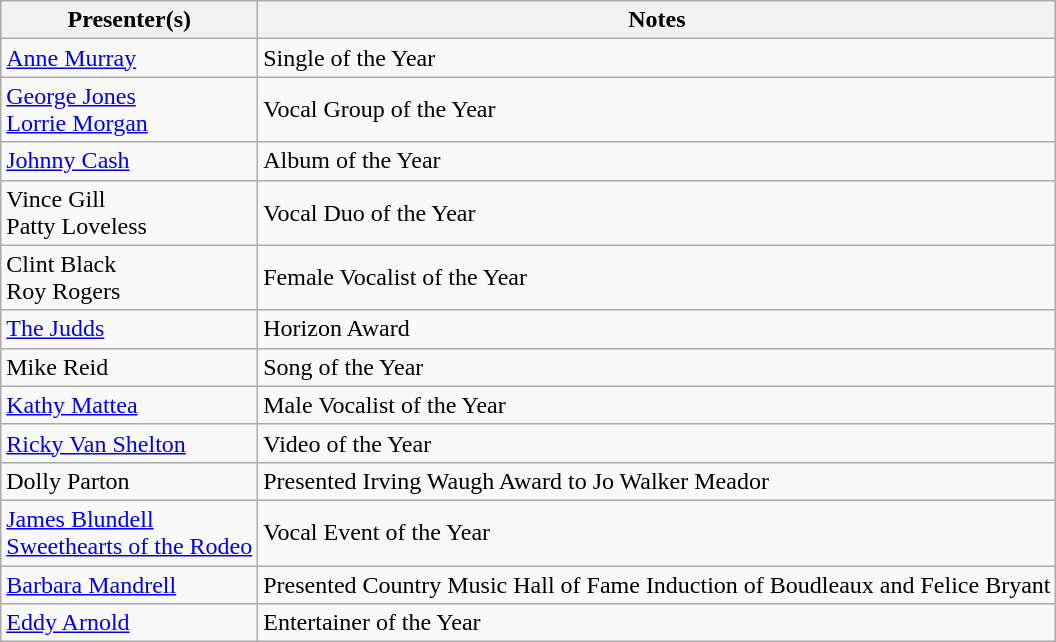<table class="wikitable">
<tr>
<th>Presenter(s)</th>
<th>Notes</th>
</tr>
<tr>
<td><a href='#'>Anne Murray</a></td>
<td>Single of the Year</td>
</tr>
<tr>
<td><a href='#'>George Jones</a><br><a href='#'>Lorrie Morgan</a></td>
<td>Vocal Group of the Year</td>
</tr>
<tr>
<td><a href='#'>Johnny Cash</a></td>
<td>Album of the Year</td>
</tr>
<tr>
<td>Vince Gill<br>Patty Loveless</td>
<td>Vocal Duo of the Year</td>
</tr>
<tr>
<td>Clint Black<br>Roy Rogers</td>
<td>Female Vocalist of the Year</td>
</tr>
<tr>
<td><a href='#'>The Judds</a></td>
<td>Horizon Award</td>
</tr>
<tr>
<td>Mike Reid</td>
<td>Song of the Year</td>
</tr>
<tr>
<td><a href='#'>Kathy Mattea</a></td>
<td>Male Vocalist of the Year</td>
</tr>
<tr>
<td><a href='#'>Ricky Van Shelton</a></td>
<td>Video of the Year</td>
</tr>
<tr>
<td>Dolly Parton</td>
<td>Presented Irving Waugh Award to Jo Walker Meador</td>
</tr>
<tr>
<td><a href='#'>James Blundell</a><br><a href='#'>Sweethearts of the Rodeo</a></td>
<td>Vocal Event of the Year</td>
</tr>
<tr>
<td><a href='#'>Barbara Mandrell</a></td>
<td>Presented Country Music Hall of Fame Induction of Boudleaux and Felice Bryant</td>
</tr>
<tr>
<td><a href='#'>Eddy Arnold</a></td>
<td>Entertainer of the Year</td>
</tr>
</table>
